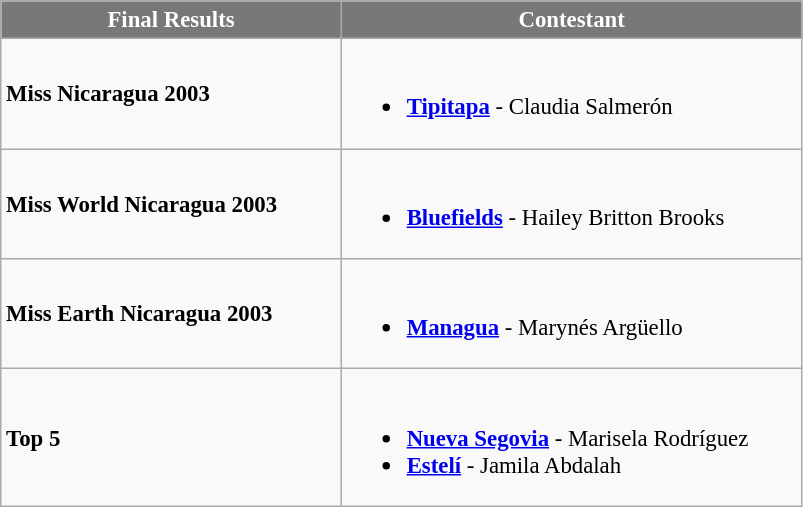<table class="wikitable sortable" style="font-size: 95%;">
<tr>
<th width="220" style="background-color:#787878;color:#FFFFFF;">Final Results</th>
<th width="300" style="background-color:#787878;color:#FFFFFF;">Contestant</th>
</tr>
<tr>
<td><strong>Miss Nicaragua 2003</strong></td>
<td><br><ul><li><strong><a href='#'>Tipitapa</a></strong> - Claudia Salmerón</li></ul></td>
</tr>
<tr>
<td><strong>Miss World Nicaragua 2003</strong></td>
<td><br><ul><li> <strong><a href='#'>Bluefields</a></strong> - Hailey Britton Brooks</li></ul></td>
</tr>
<tr>
<td><strong>Miss Earth Nicaragua 2003</strong></td>
<td><br><ul><li> <strong><a href='#'>Managua</a></strong> - Marynés Argüello</li></ul></td>
</tr>
<tr>
<td><strong>Top 5</strong></td>
<td><br><ul><li> <strong><a href='#'>Nueva Segovia</a></strong> - Marisela Rodríguez</li><li> <strong><a href='#'>Estelí</a></strong> - Jamila Abdalah</li></ul></td>
</tr>
</table>
